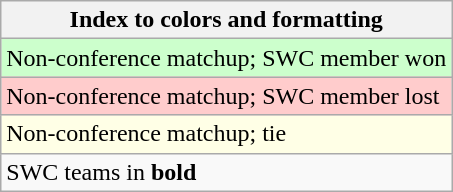<table class="wikitable">
<tr>
<th>Index to colors and formatting</th>
</tr>
<tr bgcolor=#ccffcc>
<td>Non-conference matchup; SWC member won</td>
</tr>
<tr bgcolor=#ffcccc>
<td>Non-conference matchup; SWC member lost</td>
</tr>
<tr bgcolor=#ffffe6>
<td>Non-conference matchup; tie</td>
</tr>
<tr>
<td>SWC teams in <strong>bold</strong></td>
</tr>
</table>
